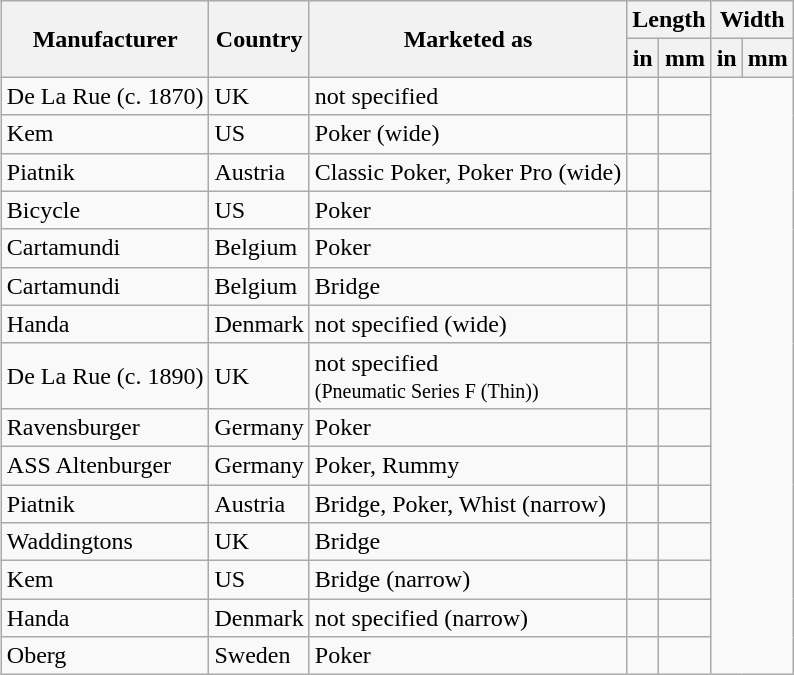<table class="wikitable" style="float: right; margin-left: 10px;">
<tr>
<th rowspan="2" scope="col">Manufacturer</th>
<th rowspan="2" scope="col">Country</th>
<th rowspan="2" scope="col">Marketed as</th>
<th colspan="2" scope="col">Length</th>
<th colspan="2" scope="col">Width</th>
</tr>
<tr>
<th scope="col">in</th>
<th scope="col">mm</th>
<th scope="col">in</th>
<th scope="col">mm</th>
</tr>
<tr>
<td scope="row">De La Rue (c. 1870)</td>
<td>UK</td>
<td>not specified</td>
<td></td>
<td></td>
</tr>
<tr>
<td scope="row">Kem</td>
<td>US</td>
<td>Poker (wide)</td>
<td></td>
<td></td>
</tr>
<tr>
<td scope="row">Piatnik</td>
<td>Austria</td>
<td>Classic Poker, Poker Pro (wide)</td>
<td></td>
<td></td>
</tr>
<tr>
<td scope="row">Bicycle</td>
<td>US</td>
<td>Poker</td>
<td></td>
<td></td>
</tr>
<tr>
<td scope="row">Cartamundi</td>
<td>Belgium</td>
<td>Poker</td>
<td></td>
<td></td>
</tr>
<tr>
<td scope="row">Cartamundi</td>
<td>Belgium</td>
<td>Bridge</td>
<td></td>
<td></td>
</tr>
<tr>
<td scope="row">Handa</td>
<td>Denmark</td>
<td>not specified (wide)</td>
<td></td>
<td></td>
</tr>
<tr>
<td scope="row">De La Rue (c. 1890)</td>
<td>UK</td>
<td>not specified<br><small>(Pneumatic Series F (Thin))</small></td>
<td></td>
<td></td>
</tr>
<tr>
<td scope="row">Ravensburger</td>
<td>Germany</td>
<td>Poker</td>
<td></td>
<td></td>
</tr>
<tr>
<td scope="row">ASS Altenburger</td>
<td>Germany</td>
<td>Poker, Rummy</td>
<td></td>
<td></td>
</tr>
<tr>
<td scope="row">Piatnik</td>
<td>Austria</td>
<td>Bridge, Poker, Whist (narrow)</td>
<td></td>
<td></td>
</tr>
<tr>
<td scope="row">Waddingtons</td>
<td>UK</td>
<td>Bridge</td>
<td></td>
<td></td>
</tr>
<tr>
<td scope="row">Kem</td>
<td>US</td>
<td>Bridge (narrow)</td>
<td></td>
<td></td>
</tr>
<tr>
<td scope="row">Handa</td>
<td>Denmark</td>
<td>not specified (narrow)</td>
<td></td>
<td></td>
</tr>
<tr>
<td scope="row">Oberg</td>
<td>Sweden</td>
<td>Poker</td>
<td></td>
<td></td>
</tr>
</table>
